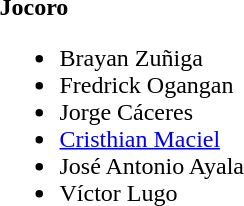<table>
<tr>
<td><strong>Jocoro</strong><br><ul><li> Brayan Zuñiga </li><li> Fredrick Ogangan </li><li> Jorge Cáceres</li><li> <a href='#'>Cristhian Maciel</a></li><li> José Antonio Ayala</li><li> Víctor Lugo</li></ul></td>
</tr>
</table>
